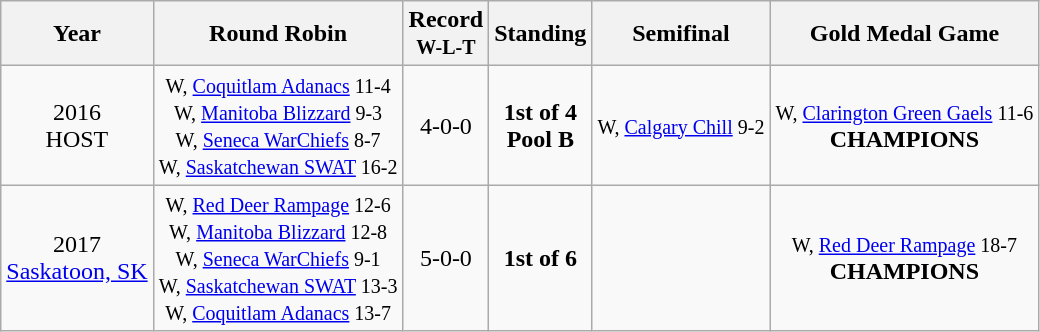<table class="wikitable" style="text-align:center;">
<tr>
<th>Year</th>
<th>Round Robin</th>
<th>Record<br><small>W-L-T</small></th>
<th>Standing</th>
<th>Semifinal</th>
<th>Gold Medal Game</th>
</tr>
<tr>
<td>2016<br>HOST</td>
<td><small>W, <a href='#'>Coquitlam Adanacs</a> 11-4<br>W, <a href='#'>Manitoba Blizzard</a> 9-3<br>W, <a href='#'>Seneca WarChiefs</a> 8-7<br>W, <a href='#'>Saskatchewan SWAT</a> 16-2</small></td>
<td>4-0-0</td>
<td><strong>1st of 4<br>Pool B</strong></td>
<td><small>W, <a href='#'>Calgary Chill</a> 9-2</small></td>
<td><small> W, <a href='#'>Clarington Green Gaels</a> 11-6</small><br><strong>CHAMPIONS</strong></td>
</tr>
<tr>
<td>2017<br><a href='#'>Saskatoon, SK</a></td>
<td><small>W, <a href='#'>Red Deer Rampage</a> 12-6<br>W, <a href='#'>Manitoba Blizzard</a> 12-8<br>W, <a href='#'>Seneca WarChiefs</a> 9-1<br>W, <a href='#'>Saskatchewan SWAT</a> 13-3<br>W, <a href='#'>Coquitlam Adanacs</a> 13-7</small></td>
<td>5-0-0</td>
<td><strong>1st of 6</strong></td>
<td></td>
<td><small> W, <a href='#'>Red Deer Rampage</a> 18-7</small><br><strong>CHAMPIONS</strong></td>
</tr>
</table>
